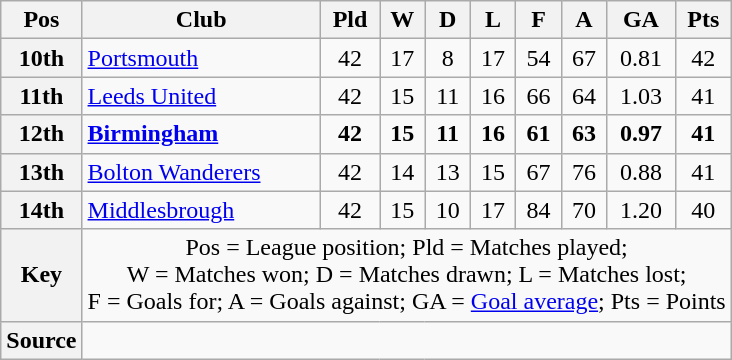<table class="wikitable" style="text-align:center">
<tr>
<th scope="col">Pos</th>
<th scope="col">Club</th>
<th scope="col">Pld</th>
<th scope="col">W</th>
<th scope="col">D</th>
<th scope="col">L</th>
<th scope="col">F</th>
<th scope="col">A</th>
<th scope="col">GA</th>
<th scope="col">Pts</th>
</tr>
<tr>
<th scope="row">10th</th>
<td align="left"><a href='#'>Portsmouth</a></td>
<td>42</td>
<td>17</td>
<td>8</td>
<td>17</td>
<td>54</td>
<td>67</td>
<td>0.81</td>
<td>42</td>
</tr>
<tr>
<th scope="row">11th</th>
<td align="left"><a href='#'>Leeds United</a></td>
<td>42</td>
<td>15</td>
<td>11</td>
<td>16</td>
<td>66</td>
<td>64</td>
<td>1.03</td>
<td>41</td>
</tr>
<tr style="font-weight:bold">
<th scope="row">12th</th>
<td align="left"><a href='#'>Birmingham</a></td>
<td>42</td>
<td>15</td>
<td>11</td>
<td>16</td>
<td>61</td>
<td>63</td>
<td>0.97</td>
<td>41</td>
</tr>
<tr>
<th scope="row">13th</th>
<td align="left"><a href='#'>Bolton Wanderers</a></td>
<td>42</td>
<td>14</td>
<td>13</td>
<td>15</td>
<td>67</td>
<td>76</td>
<td>0.88</td>
<td>41</td>
</tr>
<tr>
<th scope="row">14th</th>
<td align="left"><a href='#'>Middlesbrough</a></td>
<td>42</td>
<td>15</td>
<td>10</td>
<td>17</td>
<td>84</td>
<td>70</td>
<td>1.20</td>
<td>40</td>
</tr>
<tr>
<th scope="row">Key</th>
<td colspan="9">Pos = League position; Pld = Matches played;<br>W = Matches won; D = Matches drawn; L = Matches lost;<br>F = Goals for; A = Goals against; GA = <a href='#'>Goal average</a>; Pts = Points</td>
</tr>
<tr>
<th scope="row">Source</th>
<td colspan="9"></td>
</tr>
</table>
